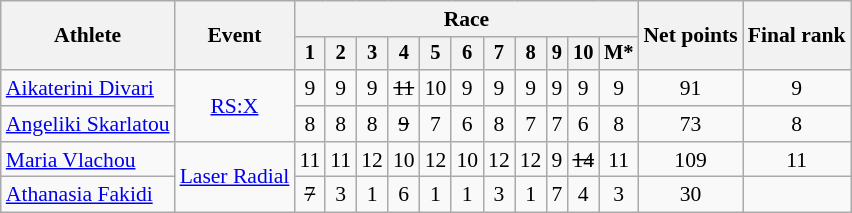<table class="wikitable" style="font-size:90%">
<tr>
<th rowspan="2">Athlete</th>
<th rowspan="2">Event</th>
<th colspan=11>Race</th>
<th rowspan=2>Net points</th>
<th rowspan=2>Final rank</th>
</tr>
<tr style="font-size:95%">
<th>1</th>
<th>2</th>
<th>3</th>
<th>4</th>
<th>5</th>
<th>6</th>
<th>7</th>
<th>8</th>
<th>9</th>
<th>10</th>
<th>M*</th>
</tr>
<tr align=center>
<td align=left><a href='#'>Aikaterini Divari</a></td>
<td align=center rowspan=2><a href='#'>RS:X</a></td>
<td>9</td>
<td>9</td>
<td>9</td>
<td><s>11</s></td>
<td>10</td>
<td>9</td>
<td>9</td>
<td>9</td>
<td>9</td>
<td>9</td>
<td>9</td>
<td>91</td>
<td>9</td>
</tr>
<tr align=center>
<td align=left><a href='#'>Angeliki Skarlatou</a></td>
<td>8</td>
<td>8</td>
<td>8</td>
<td><s>9</s></td>
<td>7</td>
<td>6</td>
<td>8</td>
<td>7</td>
<td>7</td>
<td>6</td>
<td>8</td>
<td>73</td>
<td>8</td>
</tr>
<tr align=center>
<td align=left><a href='#'>Maria Vlachou</a></td>
<td align=center rowspan=2><a href='#'>Laser Radial</a></td>
<td>11</td>
<td>11</td>
<td>12</td>
<td>10</td>
<td>12</td>
<td>10</td>
<td>12</td>
<td>12</td>
<td>9</td>
<td><s>14</s></td>
<td>11</td>
<td>109</td>
<td>11</td>
</tr>
<tr align=center>
<td align=left><a href='#'>Athanasia Fakidi</a></td>
<td><s>7</s></td>
<td>3</td>
<td>1</td>
<td>6</td>
<td>1</td>
<td>1</td>
<td>3</td>
<td>1</td>
<td>7</td>
<td>4</td>
<td>3</td>
<td>30</td>
<td></td>
</tr>
</table>
